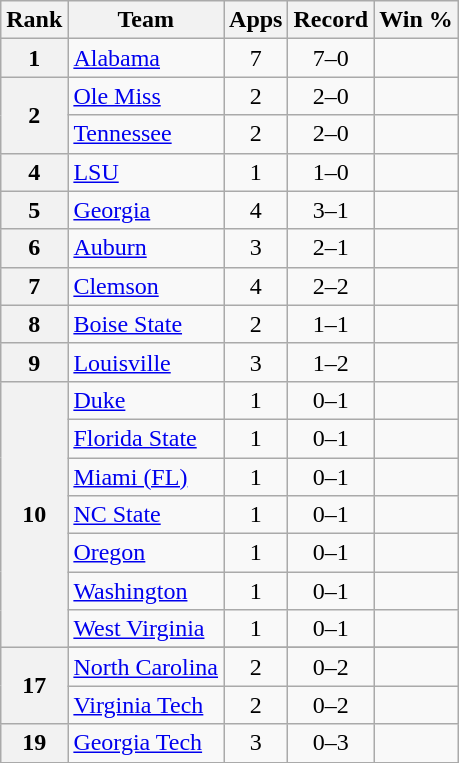<table class=wikitable style="text-align:center;">
<tr>
<th>Rank</th>
<th>Team</th>
<th>Apps</th>
<th>Record</th>
<th>Win %</th>
</tr>
<tr>
<th rowspan=1>1</th>
<td align=left><a href='#'>Alabama</a></td>
<td>7</td>
<td>7–0</td>
<td></td>
</tr>
<tr>
<th rowspan=2>2</th>
<td align=left><a href='#'>Ole Miss</a></td>
<td>2</td>
<td>2–0</td>
<td></td>
</tr>
<tr>
<td align=left><a href='#'>Tennessee</a></td>
<td>2</td>
<td>2–0</td>
<td></td>
</tr>
<tr>
<th rowspan=1>4</th>
<td align=left><a href='#'>LSU</a></td>
<td>1</td>
<td>1–0</td>
<td></td>
</tr>
<tr>
<th rowspan=1>5</th>
<td align=left><a href='#'>Georgia</a></td>
<td>4</td>
<td>3–1</td>
<td></td>
</tr>
<tr>
<th rowspan=1>6</th>
<td align=left><a href='#'>Auburn</a></td>
<td>3</td>
<td>2–1</td>
<td></td>
</tr>
<tr>
<th rowspan=1>7</th>
<td align=left><a href='#'>Clemson</a></td>
<td>4</td>
<td>2–2</td>
<td></td>
</tr>
<tr>
<th rowspan=1>8</th>
<td align=left><a href='#'>Boise State</a></td>
<td>2</td>
<td>1–1</td>
<td></td>
</tr>
<tr>
<th rowspan=1>9</th>
<td align=left><a href='#'>Louisville</a></td>
<td>3</td>
<td>1–2</td>
<td></td>
</tr>
<tr>
<th rowspan=7>10</th>
<td align=left><a href='#'>Duke</a></td>
<td>1</td>
<td>0–1</td>
<td></td>
</tr>
<tr>
<td align=left><a href='#'>Florida State</a></td>
<td>1</td>
<td>0–1</td>
<td></td>
</tr>
<tr>
<td align=left><a href='#'>Miami (FL)</a></td>
<td>1</td>
<td>0–1</td>
<td></td>
</tr>
<tr>
<td align=left><a href='#'>NC State</a></td>
<td>1</td>
<td>0–1</td>
<td></td>
</tr>
<tr>
<td align=left><a href='#'>Oregon</a></td>
<td>1</td>
<td>0–1</td>
<td></td>
</tr>
<tr>
<td align=left><a href='#'>Washington</a></td>
<td>1</td>
<td>0–1</td>
<td></td>
</tr>
<tr>
<td align=left><a href='#'>West Virginia</a></td>
<td>1</td>
<td>0–1</td>
<td></td>
</tr>
<tr>
<th rowspan=3>17</th>
</tr>
<tr>
<td align=left><a href='#'>North Carolina</a></td>
<td>2</td>
<td>0–2</td>
<td></td>
</tr>
<tr>
<td align=left><a href='#'>Virginia Tech</a></td>
<td>2</td>
<td>0–2</td>
<td></td>
</tr>
<tr>
<th rowspan=1>19</th>
<td align=left><a href='#'>Georgia Tech</a></td>
<td>3</td>
<td>0–3</td>
<td></td>
</tr>
<tr>
</tr>
</table>
